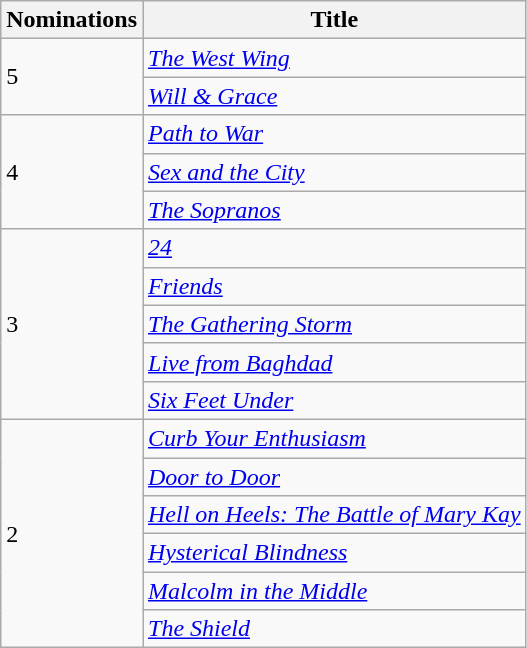<table class="wikitable">
<tr>
<th>Nominations</th>
<th>Title</th>
</tr>
<tr>
<td rowspan="2">5</td>
<td><em><a href='#'>The West Wing</a></em></td>
</tr>
<tr>
<td><em><a href='#'>Will & Grace</a></em></td>
</tr>
<tr>
<td rowspan="3">4</td>
<td><em><a href='#'>Path to War</a></em></td>
</tr>
<tr>
<td><em><a href='#'>Sex and the City</a></em></td>
</tr>
<tr>
<td><em><a href='#'>The Sopranos</a></em></td>
</tr>
<tr>
<td rowspan="5">3</td>
<td><em><a href='#'>24</a></em></td>
</tr>
<tr>
<td><em><a href='#'>Friends</a></em></td>
</tr>
<tr>
<td><em><a href='#'>The Gathering Storm</a></em></td>
</tr>
<tr>
<td><em><a href='#'>Live from Baghdad</a></em></td>
</tr>
<tr>
<td><em><a href='#'>Six Feet Under</a></em></td>
</tr>
<tr>
<td rowspan="6">2</td>
<td><em><a href='#'>Curb Your Enthusiasm</a></em></td>
</tr>
<tr>
<td><em><a href='#'>Door to Door</a></em></td>
</tr>
<tr>
<td><em><a href='#'>Hell on Heels: The Battle of Mary Kay</a></em></td>
</tr>
<tr>
<td><em><a href='#'>Hysterical Blindness</a></em></td>
</tr>
<tr>
<td><em><a href='#'>Malcolm in the Middle</a></em></td>
</tr>
<tr>
<td><em><a href='#'>The Shield</a></em></td>
</tr>
</table>
